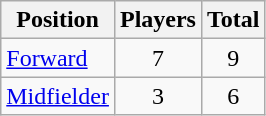<table class="sortable wikitable">
<tr>
<th>Position</th>
<th>Players</th>
<th>Total</th>
</tr>
<tr>
<td><a href='#'>Forward</a></td>
<td align=center>7</td>
<td align=center>9</td>
</tr>
<tr>
<td><a href='#'>Midfielder</a></td>
<td align=center>3</td>
<td align=center>6</td>
</tr>
</table>
